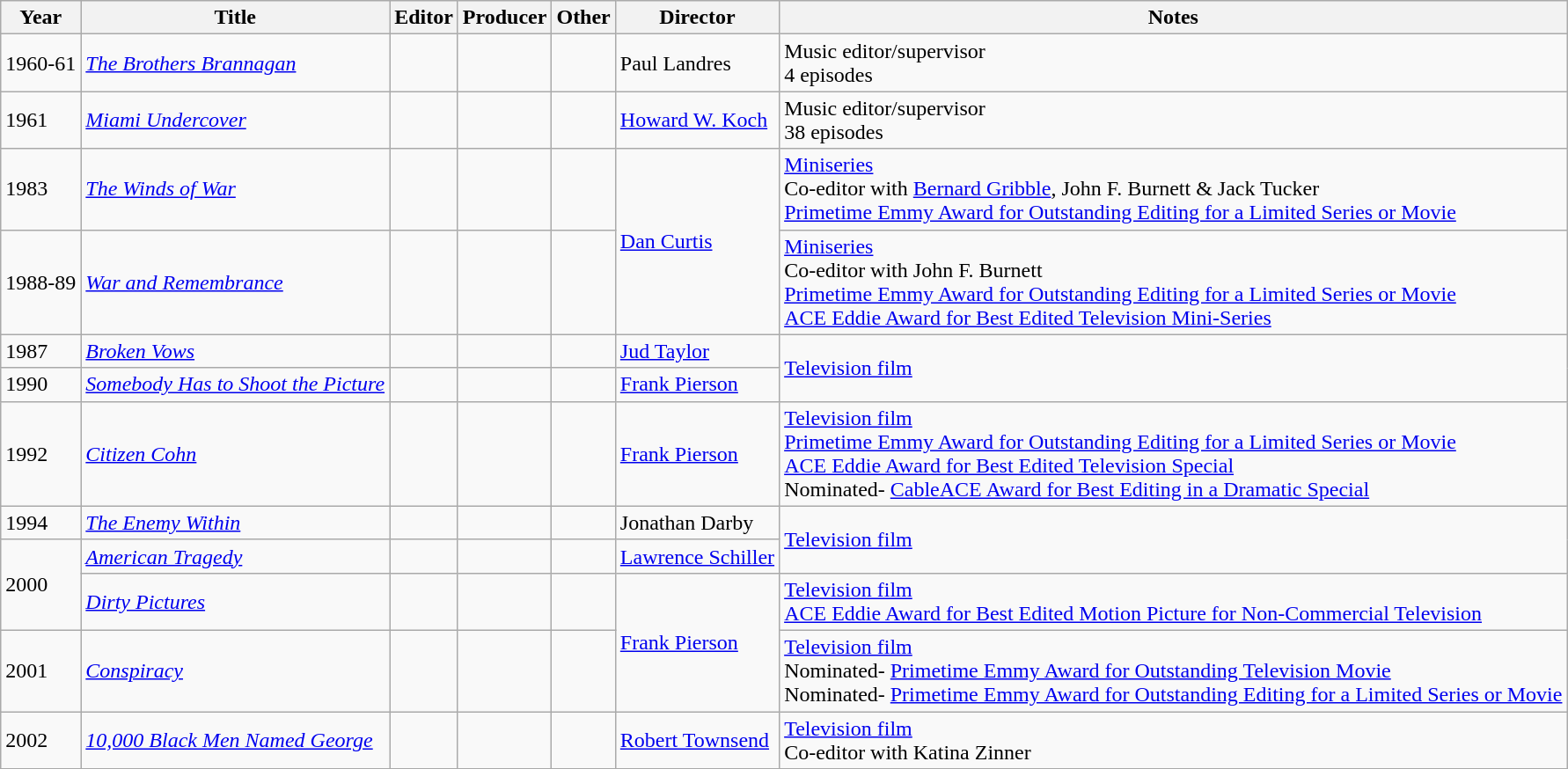<table class="wikitable">
<tr>
<th>Year</th>
<th>Title</th>
<th>Editor</th>
<th>Producer</th>
<th>Other</th>
<th>Director</th>
<th>Notes</th>
</tr>
<tr>
<td>1960-61</td>
<td><em><a href='#'>The Brothers Brannagan</a></em></td>
<td></td>
<td></td>
<td></td>
<td>Paul Landres</td>
<td>Music editor/supervisor<br>4 episodes</td>
</tr>
<tr>
<td>1961</td>
<td><em><a href='#'>Miami Undercover</a></em></td>
<td></td>
<td></td>
<td></td>
<td><a href='#'>Howard W. Koch</a></td>
<td>Music editor/supervisor<br>38 episodes</td>
</tr>
<tr>
<td>1983</td>
<td><a href='#'><em>The Winds of War</em></a></td>
<td></td>
<td></td>
<td></td>
<td rowspan="2"><a href='#'>Dan Curtis</a></td>
<td><a href='#'>Miniseries</a><br>Co-editor with <a href='#'>Bernard Gribble</a>, John F. Burnett & Jack Tucker<br><a href='#'>Primetime Emmy Award for Outstanding Editing for a Limited Series or Movie</a></td>
</tr>
<tr>
<td>1988-89</td>
<td><a href='#'><em>War and Remembrance</em></a></td>
<td></td>
<td></td>
<td></td>
<td><a href='#'>Miniseries</a><br>Co-editor with John F. Burnett<br><a href='#'>Primetime Emmy Award for Outstanding Editing for a Limited Series or Movie</a><br><a href='#'>ACE Eddie Award for Best Edited Television Mini-Series</a></td>
</tr>
<tr>
<td>1987</td>
<td><a href='#'><em>Broken Vows</em></a></td>
<td></td>
<td></td>
<td></td>
<td><a href='#'>Jud Taylor</a></td>
<td rowspan="2"><a href='#'>Television film</a></td>
</tr>
<tr>
<td>1990</td>
<td><em><a href='#'>Somebody Has to Shoot the Picture</a></em></td>
<td></td>
<td></td>
<td></td>
<td><a href='#'>Frank Pierson</a></td>
</tr>
<tr>
<td>1992</td>
<td><em><a href='#'>Citizen Cohn</a></em></td>
<td></td>
<td></td>
<td></td>
<td><a href='#'>Frank Pierson</a></td>
<td><a href='#'>Television film</a><br><a href='#'>Primetime Emmy Award for Outstanding Editing for a Limited Series or Movie</a><br><a href='#'>ACE Eddie Award for Best Edited Television Special</a><br>Nominated- <a href='#'>CableACE Award for Best Editing in a Dramatic Special</a></td>
</tr>
<tr>
<td>1994</td>
<td><a href='#'><em>The Enemy Within</em></a></td>
<td></td>
<td></td>
<td></td>
<td>Jonathan Darby</td>
<td rowspan="2"><a href='#'>Television film</a></td>
</tr>
<tr>
<td rowspan="2">2000</td>
<td><a href='#'><em>American Tragedy</em></a></td>
<td></td>
<td></td>
<td></td>
<td><a href='#'>Lawrence Schiller</a></td>
</tr>
<tr>
<td><em><a href='#'>Dirty Pictures</a></em></td>
<td></td>
<td></td>
<td></td>
<td rowspan="2"><a href='#'>Frank Pierson</a></td>
<td><a href='#'>Television film</a><br><a href='#'>ACE Eddie Award for Best Edited Motion Picture for Non-Commercial Television</a></td>
</tr>
<tr>
<td>2001</td>
<td><a href='#'><em>Conspiracy</em></a></td>
<td></td>
<td></td>
<td></td>
<td><a href='#'>Television film</a><br>Nominated- <a href='#'>Primetime Emmy Award for Outstanding Television Movie</a><br>Nominated- <a href='#'>Primetime Emmy Award for Outstanding Editing for a Limited Series or Movie</a></td>
</tr>
<tr>
<td>2002</td>
<td><em><a href='#'>10,000 Black Men Named George</a></em></td>
<td></td>
<td></td>
<td></td>
<td><a href='#'>Robert Townsend</a></td>
<td><a href='#'>Television film</a><br>Co-editor with Katina Zinner</td>
</tr>
<tr>
</tr>
</table>
